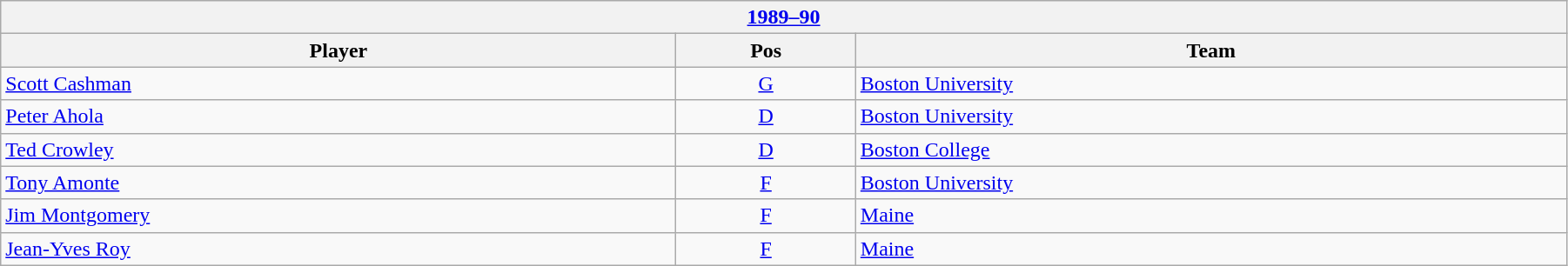<table class="wikitable" width=95%>
<tr>
<th colspan=3><a href='#'>1989–90</a></th>
</tr>
<tr>
<th>Player</th>
<th>Pos</th>
<th>Team</th>
</tr>
<tr>
<td><a href='#'>Scott Cashman</a></td>
<td align=center><a href='#'>G</a></td>
<td><a href='#'>Boston University</a></td>
</tr>
<tr>
<td><a href='#'>Peter Ahola</a></td>
<td align=center><a href='#'>D</a></td>
<td><a href='#'>Boston University</a></td>
</tr>
<tr>
<td><a href='#'>Ted Crowley</a></td>
<td align=center><a href='#'>D</a></td>
<td><a href='#'>Boston College</a></td>
</tr>
<tr>
<td><a href='#'>Tony Amonte</a></td>
<td align=center><a href='#'>F</a></td>
<td><a href='#'>Boston University</a></td>
</tr>
<tr>
<td><a href='#'>Jim Montgomery</a></td>
<td align=center><a href='#'>F</a></td>
<td><a href='#'>Maine</a></td>
</tr>
<tr>
<td><a href='#'>Jean-Yves Roy</a></td>
<td align=center><a href='#'>F</a></td>
<td><a href='#'>Maine</a></td>
</tr>
</table>
